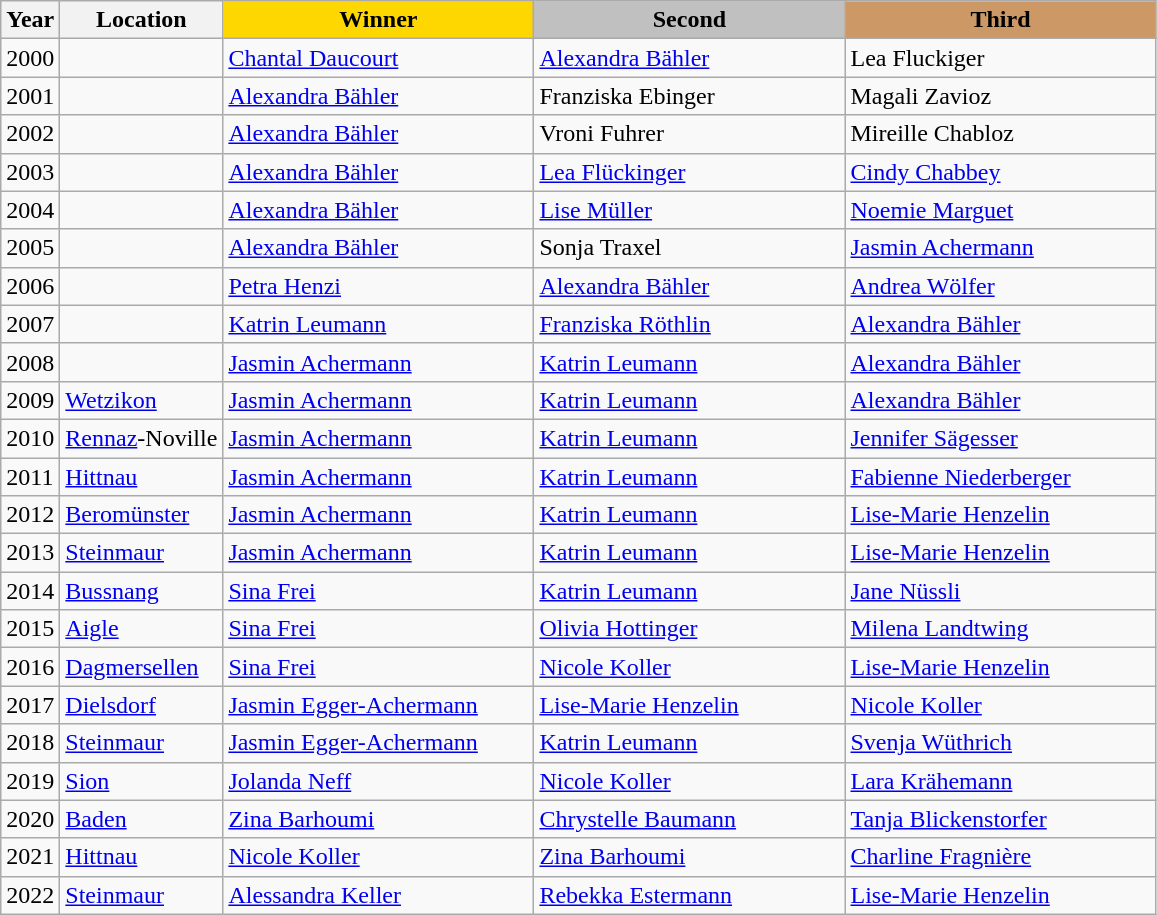<table class="wikitable sortable">
<tr>
<th>Year</th>
<th>Location</th>
<th scope=col colspan=1 style="width:200px; background: gold;">Winner</th>
<th scope=col colspan=1 style="width:200px; background: silver;">Second</th>
<th scope=col colspan=1 style="width:200px; background: #cc9966;">Third</th>
</tr>
<tr>
<td>2000</td>
<td></td>
<td><a href='#'>Chantal Daucourt</a></td>
<td><a href='#'>Alexandra Bähler</a></td>
<td>Lea Fluckiger</td>
</tr>
<tr>
<td>2001</td>
<td></td>
<td><a href='#'>Alexandra Bähler</a></td>
<td>Franziska Ebinger</td>
<td>Magali Zavioz</td>
</tr>
<tr>
<td>2002</td>
<td></td>
<td><a href='#'>Alexandra Bähler</a></td>
<td>Vroni Fuhrer</td>
<td>Mireille Chabloz</td>
</tr>
<tr>
<td>2003</td>
<td></td>
<td><a href='#'>Alexandra Bähler</a></td>
<td><a href='#'>Lea Flückinger</a></td>
<td><a href='#'>Cindy Chabbey</a></td>
</tr>
<tr>
<td>2004</td>
<td></td>
<td><a href='#'>Alexandra Bähler</a></td>
<td><a href='#'>Lise Müller</a></td>
<td><a href='#'>Noemie Marguet</a></td>
</tr>
<tr>
<td>2005</td>
<td></td>
<td><a href='#'>Alexandra Bähler</a></td>
<td>Sonja Traxel</td>
<td><a href='#'>Jasmin Achermann</a></td>
</tr>
<tr>
<td>2006</td>
<td></td>
<td><a href='#'>Petra Henzi</a></td>
<td><a href='#'>Alexandra Bähler</a></td>
<td><a href='#'>Andrea Wölfer</a></td>
</tr>
<tr>
<td>2007</td>
<td></td>
<td><a href='#'>Katrin Leumann</a></td>
<td><a href='#'>Franziska Röthlin</a></td>
<td><a href='#'>Alexandra Bähler</a></td>
</tr>
<tr>
<td>2008</td>
<td></td>
<td><a href='#'>Jasmin Achermann</a></td>
<td><a href='#'>Katrin Leumann</a></td>
<td><a href='#'>Alexandra Bähler</a></td>
</tr>
<tr>
<td>2009</td>
<td><a href='#'>Wetzikon</a></td>
<td><a href='#'>Jasmin Achermann</a></td>
<td><a href='#'>Katrin Leumann</a></td>
<td><a href='#'>Alexandra Bähler</a></td>
</tr>
<tr>
<td>2010</td>
<td><a href='#'>Rennaz</a>-Noville</td>
<td><a href='#'>Jasmin Achermann</a></td>
<td><a href='#'>Katrin Leumann</a></td>
<td><a href='#'>Jennifer Sägesser</a></td>
</tr>
<tr>
<td>2011</td>
<td><a href='#'>Hittnau</a></td>
<td><a href='#'>Jasmin Achermann</a></td>
<td><a href='#'>Katrin Leumann</a></td>
<td><a href='#'>Fabienne Niederberger</a></td>
</tr>
<tr>
<td>2012</td>
<td><a href='#'>Beromünster</a></td>
<td><a href='#'>Jasmin Achermann</a></td>
<td><a href='#'>Katrin Leumann</a></td>
<td><a href='#'>Lise-Marie Henzelin</a></td>
</tr>
<tr>
<td>2013</td>
<td><a href='#'>Steinmaur</a></td>
<td><a href='#'>Jasmin Achermann</a></td>
<td><a href='#'>Katrin Leumann</a></td>
<td><a href='#'>Lise-Marie Henzelin</a></td>
</tr>
<tr>
<td>2014</td>
<td><a href='#'>Bussnang</a></td>
<td><a href='#'>Sina Frei</a></td>
<td><a href='#'>Katrin Leumann</a></td>
<td><a href='#'>Jane Nüssli</a></td>
</tr>
<tr>
<td>2015</td>
<td><a href='#'>Aigle</a></td>
<td><a href='#'>Sina Frei</a></td>
<td><a href='#'>Olivia Hottinger</a></td>
<td><a href='#'>Milena Landtwing</a></td>
</tr>
<tr>
<td>2016</td>
<td><a href='#'>Dagmersellen</a></td>
<td><a href='#'>Sina Frei</a></td>
<td><a href='#'>Nicole Koller</a></td>
<td><a href='#'>Lise-Marie Henzelin</a></td>
</tr>
<tr>
<td>2017</td>
<td><a href='#'>Dielsdorf</a></td>
<td><a href='#'>Jasmin Egger-Achermann</a></td>
<td><a href='#'>Lise-Marie Henzelin</a></td>
<td><a href='#'>Nicole Koller</a></td>
</tr>
<tr>
<td>2018</td>
<td><a href='#'>Steinmaur</a></td>
<td><a href='#'>Jasmin Egger-Achermann</a></td>
<td><a href='#'>Katrin Leumann</a></td>
<td><a href='#'>Svenja Wüthrich</a></td>
</tr>
<tr>
<td>2019</td>
<td><a href='#'>Sion</a></td>
<td><a href='#'>Jolanda Neff</a></td>
<td><a href='#'>Nicole Koller</a></td>
<td><a href='#'>Lara Krähemann</a></td>
</tr>
<tr>
<td>2020</td>
<td><a href='#'>Baden</a></td>
<td><a href='#'>Zina Barhoumi</a></td>
<td><a href='#'>Chrystelle Baumann</a></td>
<td><a href='#'>Tanja Blickenstorfer</a></td>
</tr>
<tr>
<td>2021</td>
<td><a href='#'>Hittnau</a></td>
<td><a href='#'>Nicole Koller</a></td>
<td><a href='#'>Zina Barhoumi</a></td>
<td><a href='#'>Charline Fragnière</a></td>
</tr>
<tr>
<td>2022</td>
<td><a href='#'>Steinmaur</a></td>
<td><a href='#'>Alessandra Keller</a></td>
<td><a href='#'>Rebekka Estermann</a></td>
<td><a href='#'>Lise-Marie Henzelin</a></td>
</tr>
</table>
